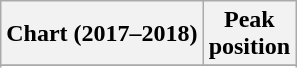<table class="wikitable sortable plainrowheaders" style="text-align:center;">
<tr>
<th>Chart (2017–2018)</th>
<th>Peak<br>position</th>
</tr>
<tr>
</tr>
<tr>
</tr>
<tr>
</tr>
<tr>
</tr>
<tr>
</tr>
</table>
